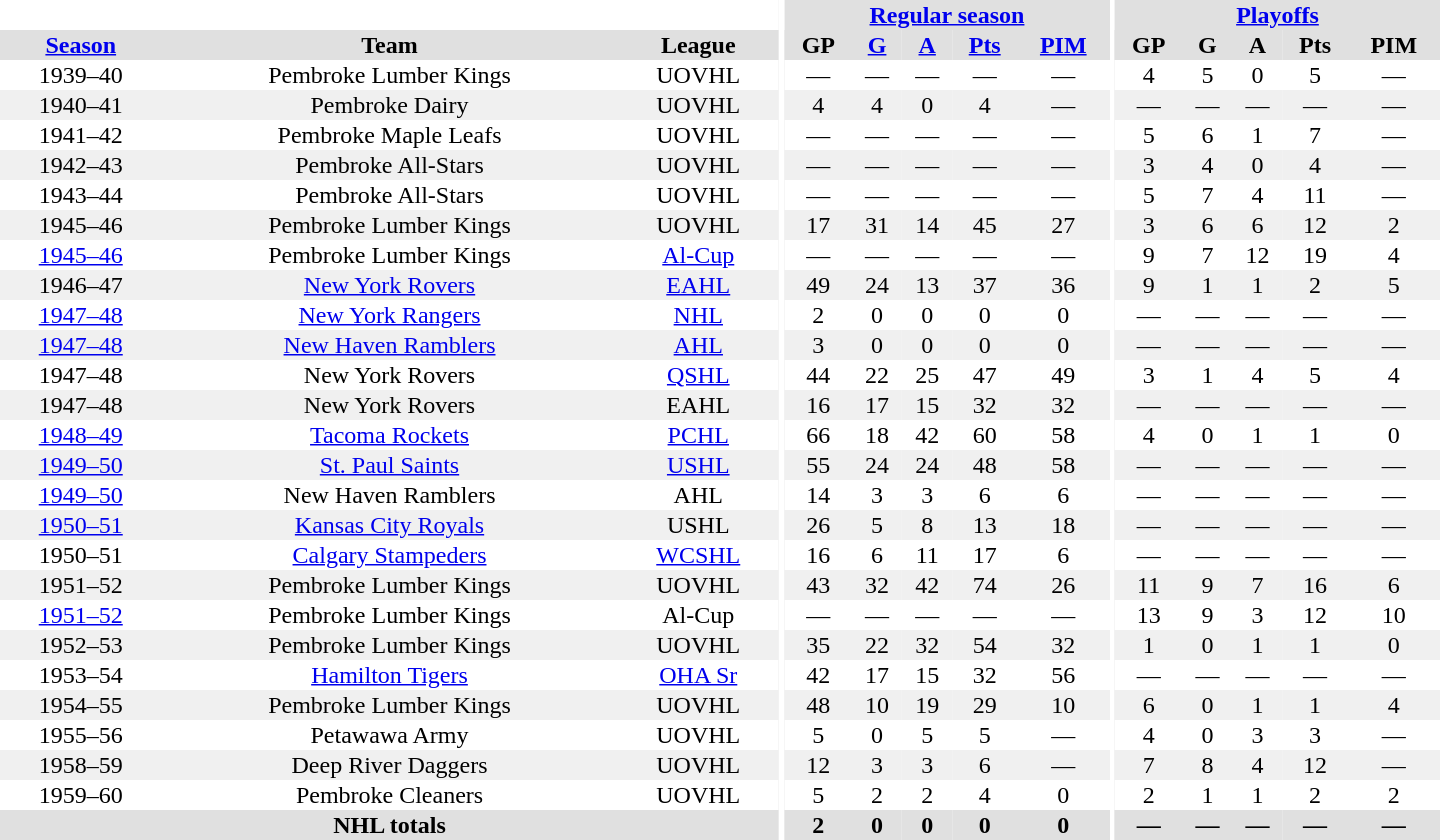<table border="0" cellpadding="1" cellspacing="0" style="text-align:center; width:60em">
<tr bgcolor="#e0e0e0">
<th colspan="3" bgcolor="#ffffff"></th>
<th rowspan="100" bgcolor="#ffffff"></th>
<th colspan="5"><a href='#'>Regular season</a></th>
<th rowspan="100" bgcolor="#ffffff"></th>
<th colspan="5"><a href='#'>Playoffs</a></th>
</tr>
<tr bgcolor="#e0e0e0">
<th><a href='#'>Season</a></th>
<th>Team</th>
<th>League</th>
<th>GP</th>
<th><a href='#'>G</a></th>
<th><a href='#'>A</a></th>
<th><a href='#'>Pts</a></th>
<th><a href='#'>PIM</a></th>
<th>GP</th>
<th>G</th>
<th>A</th>
<th>Pts</th>
<th>PIM</th>
</tr>
<tr>
<td>1939–40</td>
<td>Pembroke Lumber Kings</td>
<td>UOVHL</td>
<td>—</td>
<td>—</td>
<td>—</td>
<td>—</td>
<td>—</td>
<td>4</td>
<td>5</td>
<td>0</td>
<td>5</td>
<td>—</td>
</tr>
<tr bgcolor="#f0f0f0">
<td>1940–41</td>
<td>Pembroke Dairy</td>
<td>UOVHL</td>
<td>4</td>
<td>4</td>
<td>0</td>
<td>4</td>
<td>—</td>
<td>—</td>
<td>—</td>
<td>—</td>
<td>—</td>
<td>—</td>
</tr>
<tr>
<td>1941–42</td>
<td>Pembroke Maple Leafs</td>
<td>UOVHL</td>
<td>—</td>
<td>—</td>
<td>—</td>
<td>—</td>
<td>—</td>
<td>5</td>
<td>6</td>
<td>1</td>
<td>7</td>
<td>—</td>
</tr>
<tr bgcolor="#f0f0f0">
<td>1942–43</td>
<td>Pembroke All-Stars</td>
<td>UOVHL</td>
<td>—</td>
<td>—</td>
<td>—</td>
<td>—</td>
<td>—</td>
<td>3</td>
<td>4</td>
<td>0</td>
<td>4</td>
<td>—</td>
</tr>
<tr>
<td>1943–44</td>
<td>Pembroke All-Stars</td>
<td>UOVHL</td>
<td>—</td>
<td>—</td>
<td>—</td>
<td>—</td>
<td>—</td>
<td>5</td>
<td>7</td>
<td>4</td>
<td>11</td>
<td>—</td>
</tr>
<tr bgcolor="#f0f0f0">
<td>1945–46</td>
<td>Pembroke Lumber Kings</td>
<td>UOVHL</td>
<td>17</td>
<td>31</td>
<td>14</td>
<td>45</td>
<td>27</td>
<td>3</td>
<td>6</td>
<td>6</td>
<td>12</td>
<td>2</td>
</tr>
<tr>
<td><a href='#'>1945–46</a></td>
<td>Pembroke Lumber Kings</td>
<td><a href='#'>Al-Cup</a></td>
<td>—</td>
<td>—</td>
<td>—</td>
<td>—</td>
<td>—</td>
<td>9</td>
<td>7</td>
<td>12</td>
<td>19</td>
<td>4</td>
</tr>
<tr bgcolor="#f0f0f0">
<td>1946–47</td>
<td><a href='#'>New York Rovers</a></td>
<td><a href='#'>EAHL</a></td>
<td>49</td>
<td>24</td>
<td>13</td>
<td>37</td>
<td>36</td>
<td>9</td>
<td>1</td>
<td>1</td>
<td>2</td>
<td>5</td>
</tr>
<tr>
<td><a href='#'>1947–48</a></td>
<td><a href='#'>New York Rangers</a></td>
<td><a href='#'>NHL</a></td>
<td>2</td>
<td>0</td>
<td>0</td>
<td>0</td>
<td>0</td>
<td>—</td>
<td>—</td>
<td>—</td>
<td>—</td>
<td>—</td>
</tr>
<tr bgcolor="#f0f0f0">
<td><a href='#'>1947–48</a></td>
<td><a href='#'>New Haven Ramblers</a></td>
<td><a href='#'>AHL</a></td>
<td>3</td>
<td>0</td>
<td>0</td>
<td>0</td>
<td>0</td>
<td>—</td>
<td>—</td>
<td>—</td>
<td>—</td>
<td>—</td>
</tr>
<tr>
<td>1947–48</td>
<td>New York Rovers</td>
<td><a href='#'>QSHL</a></td>
<td>44</td>
<td>22</td>
<td>25</td>
<td>47</td>
<td>49</td>
<td>3</td>
<td>1</td>
<td>4</td>
<td>5</td>
<td>4</td>
</tr>
<tr bgcolor="#f0f0f0">
<td>1947–48</td>
<td>New York Rovers</td>
<td>EAHL</td>
<td>16</td>
<td>17</td>
<td>15</td>
<td>32</td>
<td>32</td>
<td>—</td>
<td>—</td>
<td>—</td>
<td>—</td>
<td>—</td>
</tr>
<tr>
<td><a href='#'>1948–49</a></td>
<td><a href='#'>Tacoma Rockets</a></td>
<td><a href='#'>PCHL</a></td>
<td>66</td>
<td>18</td>
<td>42</td>
<td>60</td>
<td>58</td>
<td>4</td>
<td>0</td>
<td>1</td>
<td>1</td>
<td>0</td>
</tr>
<tr bgcolor="#f0f0f0">
<td><a href='#'>1949–50</a></td>
<td><a href='#'>St. Paul Saints</a></td>
<td><a href='#'>USHL</a></td>
<td>55</td>
<td>24</td>
<td>24</td>
<td>48</td>
<td>58</td>
<td>—</td>
<td>—</td>
<td>—</td>
<td>—</td>
<td>—</td>
</tr>
<tr>
<td><a href='#'>1949–50</a></td>
<td>New Haven Ramblers</td>
<td>AHL</td>
<td>14</td>
<td>3</td>
<td>3</td>
<td>6</td>
<td>6</td>
<td>—</td>
<td>—</td>
<td>—</td>
<td>—</td>
<td>—</td>
</tr>
<tr bgcolor="#f0f0f0">
<td><a href='#'>1950–51</a></td>
<td><a href='#'>Kansas City Royals</a></td>
<td>USHL</td>
<td>26</td>
<td>5</td>
<td>8</td>
<td>13</td>
<td>18</td>
<td>—</td>
<td>—</td>
<td>—</td>
<td>—</td>
<td>—</td>
</tr>
<tr>
<td>1950–51</td>
<td><a href='#'>Calgary Stampeders</a></td>
<td><a href='#'>WCSHL</a></td>
<td>16</td>
<td>6</td>
<td>11</td>
<td>17</td>
<td>6</td>
<td>—</td>
<td>—</td>
<td>—</td>
<td>—</td>
<td>—</td>
</tr>
<tr bgcolor="#f0f0f0">
<td>1951–52</td>
<td>Pembroke Lumber Kings</td>
<td>UOVHL</td>
<td>43</td>
<td>32</td>
<td>42</td>
<td>74</td>
<td>26</td>
<td>11</td>
<td>9</td>
<td>7</td>
<td>16</td>
<td>6</td>
</tr>
<tr>
<td><a href='#'>1951–52</a></td>
<td>Pembroke Lumber Kings</td>
<td>Al-Cup</td>
<td>—</td>
<td>—</td>
<td>—</td>
<td>—</td>
<td>—</td>
<td>13</td>
<td>9</td>
<td>3</td>
<td>12</td>
<td>10</td>
</tr>
<tr bgcolor="#f0f0f0">
<td>1952–53</td>
<td>Pembroke Lumber Kings</td>
<td>UOVHL</td>
<td>35</td>
<td>22</td>
<td>32</td>
<td>54</td>
<td>32</td>
<td>1</td>
<td>0</td>
<td>1</td>
<td>1</td>
<td>0</td>
</tr>
<tr>
<td>1953–54</td>
<td><a href='#'>Hamilton Tigers</a></td>
<td><a href='#'>OHA Sr</a></td>
<td>42</td>
<td>17</td>
<td>15</td>
<td>32</td>
<td>56</td>
<td>—</td>
<td>—</td>
<td>—</td>
<td>—</td>
<td>—</td>
</tr>
<tr bgcolor="#f0f0f0">
<td>1954–55</td>
<td>Pembroke Lumber Kings</td>
<td>UOVHL</td>
<td>48</td>
<td>10</td>
<td>19</td>
<td>29</td>
<td>10</td>
<td>6</td>
<td>0</td>
<td>1</td>
<td>1</td>
<td>4</td>
</tr>
<tr>
<td>1955–56</td>
<td>Petawawa Army</td>
<td>UOVHL</td>
<td>5</td>
<td>0</td>
<td>5</td>
<td>5</td>
<td>—</td>
<td>4</td>
<td>0</td>
<td>3</td>
<td>3</td>
<td>—</td>
</tr>
<tr bgcolor="#f0f0f0">
<td>1958–59</td>
<td>Deep River Daggers</td>
<td>UOVHL</td>
<td>12</td>
<td>3</td>
<td>3</td>
<td>6</td>
<td>—</td>
<td>7</td>
<td>8</td>
<td>4</td>
<td>12</td>
<td>—</td>
</tr>
<tr>
<td>1959–60</td>
<td>Pembroke Cleaners</td>
<td>UOVHL</td>
<td>5</td>
<td>2</td>
<td>2</td>
<td>4</td>
<td>0</td>
<td>2</td>
<td>1</td>
<td>1</td>
<td>2</td>
<td>2</td>
</tr>
<tr bgcolor="#e0e0e0">
<th colspan="3">NHL totals</th>
<th>2</th>
<th>0</th>
<th>0</th>
<th>0</th>
<th>0</th>
<th>—</th>
<th>—</th>
<th>—</th>
<th>—</th>
<th>—</th>
</tr>
</table>
